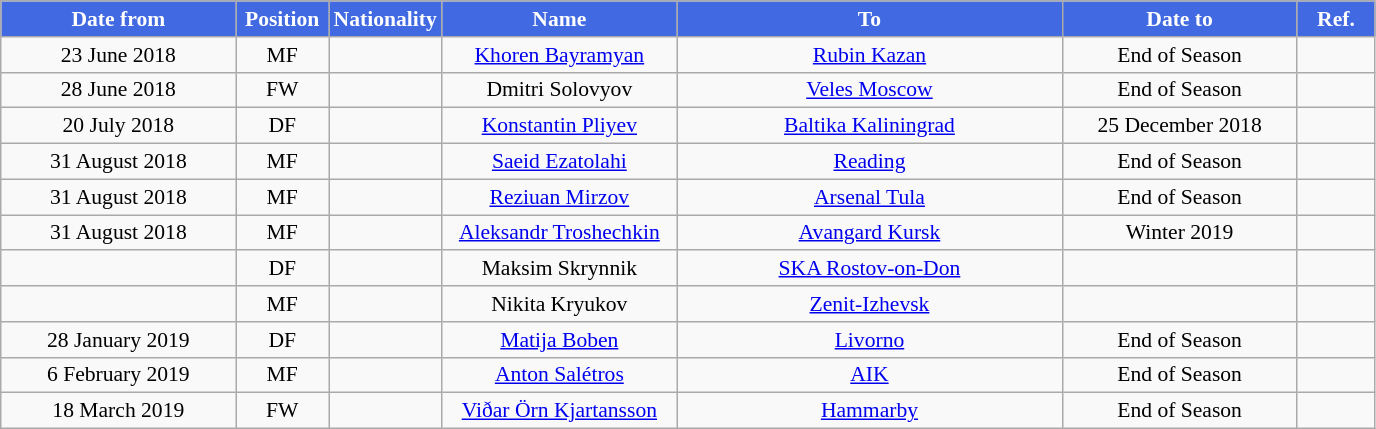<table class="wikitable" style="text-align:center; font-size:90%; ">
<tr>
<th style="background:#4169E1; color:white; width:150px;">Date from</th>
<th style="background:#4169E1; color:white; width:55px;">Position</th>
<th style="background:#4169E1; color:white; width:55px;">Nationality</th>
<th style="background:#4169E1; color:white; width:150px;">Name</th>
<th style="background:#4169E1; color:white; width:250px;">To</th>
<th style="background:#4169E1; color:white; width:150px;">Date to</th>
<th style="background:#4169E1; color:white; width:45px;">Ref.</th>
</tr>
<tr>
<td>23 June 2018</td>
<td>MF</td>
<td></td>
<td><a href='#'>Khoren Bayramyan</a></td>
<td><a href='#'>Rubin Kazan</a></td>
<td>End of Season</td>
<td></td>
</tr>
<tr>
<td>28 June 2018</td>
<td>FW</td>
<td></td>
<td>Dmitri Solovyov</td>
<td><a href='#'>Veles Moscow</a></td>
<td>End of Season</td>
<td></td>
</tr>
<tr>
<td>20 July 2018</td>
<td>DF</td>
<td></td>
<td><a href='#'>Konstantin Pliyev</a></td>
<td><a href='#'>Baltika Kaliningrad</a></td>
<td>25 December 2018</td>
<td></td>
</tr>
<tr>
<td>31 August 2018</td>
<td>MF</td>
<td></td>
<td><a href='#'>Saeid Ezatolahi</a></td>
<td><a href='#'>Reading</a></td>
<td>End of Season</td>
<td></td>
</tr>
<tr>
<td>31 August 2018</td>
<td>MF</td>
<td></td>
<td><a href='#'>Reziuan Mirzov</a></td>
<td><a href='#'>Arsenal Tula</a></td>
<td>End of Season</td>
<td></td>
</tr>
<tr>
<td>31 August 2018</td>
<td>MF</td>
<td></td>
<td><a href='#'>Aleksandr Troshechkin</a></td>
<td><a href='#'>Avangard Kursk</a></td>
<td>Winter 2019</td>
<td></td>
</tr>
<tr>
<td></td>
<td>DF</td>
<td></td>
<td>Maksim Skrynnik</td>
<td><a href='#'>SKA Rostov-on-Don</a></td>
<td></td>
<td></td>
</tr>
<tr>
<td></td>
<td>MF</td>
<td></td>
<td>Nikita Kryukov</td>
<td><a href='#'>Zenit-Izhevsk</a></td>
<td></td>
<td></td>
</tr>
<tr>
<td>28 January 2019</td>
<td>DF</td>
<td></td>
<td><a href='#'>Matija Boben</a></td>
<td><a href='#'>Livorno</a></td>
<td>End of Season</td>
<td></td>
</tr>
<tr>
<td>6 February 2019</td>
<td>MF</td>
<td></td>
<td><a href='#'>Anton Salétros</a></td>
<td><a href='#'>AIK</a></td>
<td>End of Season</td>
<td></td>
</tr>
<tr>
<td>18 March 2019</td>
<td>FW</td>
<td></td>
<td><a href='#'>Viðar Örn Kjartansson</a></td>
<td><a href='#'>Hammarby</a></td>
<td>End of Season</td>
<td></td>
</tr>
</table>
